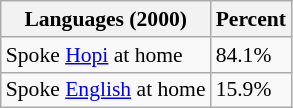<table class="wikitable sortable collapsible" style="font-size: 90%;">
<tr>
<th>Languages (2000) </th>
<th>Percent</th>
</tr>
<tr>
<td>Spoke <a href='#'>Hopi</a> at home</td>
<td>84.1%</td>
</tr>
<tr>
<td>Spoke <a href='#'>English</a> at home</td>
<td>15.9%</td>
</tr>
</table>
